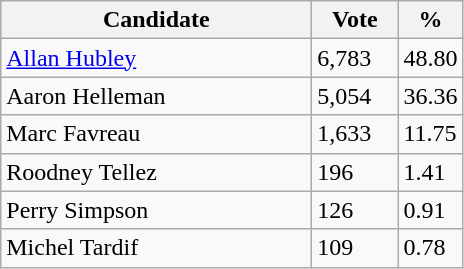<table class="wikitable">
<tr>
<th bgcolor="#DDDDFF" width="200px">Candidate</th>
<th bgcolor="#DDDDFF" width="50px">Vote</th>
<th bgcolor="#DDDDFF" width="30px">%</th>
</tr>
<tr>
<td><a href='#'>Allan Hubley</a></td>
<td>6,783</td>
<td>48.80</td>
</tr>
<tr>
<td>Aaron Helleman</td>
<td>5,054</td>
<td>36.36</td>
</tr>
<tr>
<td>Marc Favreau</td>
<td>1,633</td>
<td>11.75</td>
</tr>
<tr>
<td>Roodney Tellez</td>
<td>196</td>
<td>1.41</td>
</tr>
<tr>
<td>Perry Simpson</td>
<td>126</td>
<td>0.91</td>
</tr>
<tr>
<td>Michel Tardif</td>
<td>109</td>
<td>0.78</td>
</tr>
</table>
